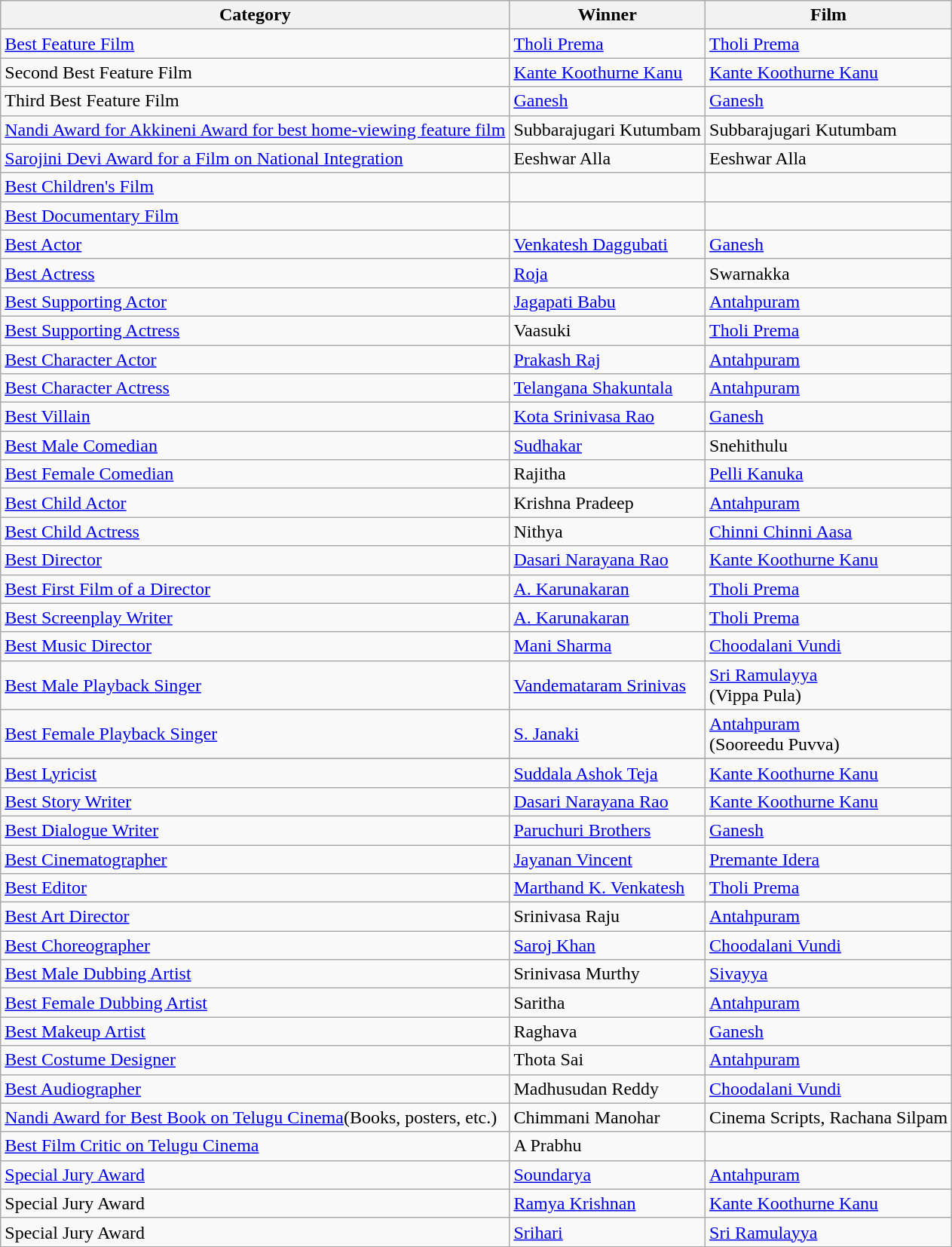<table class="wikitable">
<tr>
<th>Category</th>
<th>Winner</th>
<th>Film</th>
</tr>
<tr>
<td><a href='#'>Best Feature Film</a></td>
<td><a href='#'>Tholi Prema</a></td>
<td><a href='#'>Tholi Prema</a></td>
</tr>
<tr>
<td>Second Best Feature Film</td>
<td><a href='#'>Kante Koothurne Kanu</a></td>
<td><a href='#'>Kante Koothurne Kanu</a></td>
</tr>
<tr>
<td>Third Best Feature Film</td>
<td><a href='#'>Ganesh</a></td>
<td><a href='#'>Ganesh</a></td>
</tr>
<tr>
<td><a href='#'>Nandi Award for Akkineni Award for best home-viewing feature film</a></td>
<td>Subbarajugari Kutumbam</td>
<td>Subbarajugari Kutumbam</td>
</tr>
<tr>
<td><a href='#'>Sarojini Devi Award for a Film on National Integration</a></td>
<td ఈశ్వర్ అల్లా>Eeshwar Alla</td>
<td ఈశ్వర్ అల్లా>Eeshwar Alla</td>
</tr>
<tr>
<td><a href='#'>Best Children's Film</a></td>
<td></td>
<td></td>
</tr>
<tr>
<td><a href='#'>Best Documentary Film</a></td>
<td></td>
<td></td>
</tr>
<tr>
<td><a href='#'>Best Actor</a></td>
<td><a href='#'>Venkatesh Daggubati</a></td>
<td><a href='#'>Ganesh</a></td>
</tr>
<tr>
<td><a href='#'>Best Actress</a></td>
<td><a href='#'>Roja</a></td>
<td>Swarnakka</td>
</tr>
<tr>
<td><a href='#'>Best Supporting Actor</a></td>
<td><a href='#'>Jagapati Babu</a></td>
<td><a href='#'>Antahpuram</a></td>
</tr>
<tr>
<td><a href='#'>Best Supporting Actress</a></td>
<td>Vaasuki</td>
<td><a href='#'>Tholi Prema</a></td>
</tr>
<tr>
<td><a href='#'>Best Character Actor</a></td>
<td><a href='#'>Prakash Raj</a></td>
<td><a href='#'>Antahpuram</a></td>
</tr>
<tr>
<td><a href='#'>Best Character Actress</a></td>
<td><a href='#'>Telangana Shakuntala</a></td>
<td><a href='#'>Antahpuram</a></td>
</tr>
<tr>
<td><a href='#'>Best Villain</a></td>
<td><a href='#'>Kota Srinivasa Rao</a></td>
<td><a href='#'>Ganesh</a></td>
</tr>
<tr>
<td><a href='#'>Best Male Comedian</a></td>
<td><a href='#'>Sudhakar</a></td>
<td>Snehithulu</td>
</tr>
<tr>
<td><a href='#'>Best Female Comedian</a></td>
<td>Rajitha</td>
<td><a href='#'>Pelli Kanuka</a></td>
</tr>
<tr>
<td><a href='#'>Best Child Actor</a></td>
<td>Krishna Pradeep</td>
<td><a href='#'>Antahpuram</a></td>
</tr>
<tr>
<td><a href='#'>Best Child Actress</a></td>
<td>Nithya</td>
<td><a href='#'>Chinni Chinni Aasa</a></td>
</tr>
<tr>
<td><a href='#'>Best Director</a></td>
<td><a href='#'>Dasari Narayana Rao</a></td>
<td><a href='#'>Kante Koothurne Kanu</a></td>
</tr>
<tr>
<td><a href='#'>Best First Film of a Director</a></td>
<td><a href='#'>A. Karunakaran</a></td>
<td><a href='#'>Tholi Prema</a></td>
</tr>
<tr>
<td><a href='#'>Best Screenplay Writer</a></td>
<td><a href='#'>A. Karunakaran</a></td>
<td><a href='#'>Tholi Prema</a></td>
</tr>
<tr>
<td><a href='#'>Best Music Director</a></td>
<td><a href='#'>Mani Sharma</a></td>
<td><a href='#'>Choodalani Vundi</a></td>
</tr>
<tr>
<td><a href='#'>Best Male Playback Singer</a></td>
<td><a href='#'>Vandemataram Srinivas</a></td>
<td><a href='#'>Sri Ramulayya</a><br>(Vippa Pula)</td>
</tr>
<tr>
<td><a href='#'>Best Female Playback Singer</a></td>
<td><a href='#'>S. Janaki</a></td>
<td><a href='#'>Antahpuram</a><br>(Sooreedu Puvva)</td>
</tr>
<tr>
</tr>
<tr>
<td><a href='#'>Best Lyricist</a></td>
<td><a href='#'>Suddala Ashok Teja</a></td>
<td><a href='#'>Kante Koothurne Kanu</a></td>
</tr>
<tr>
<td><a href='#'>Best Story Writer</a></td>
<td><a href='#'>Dasari Narayana Rao</a></td>
<td><a href='#'>Kante Koothurne Kanu</a></td>
</tr>
<tr>
<td><a href='#'>Best Dialogue Writer</a></td>
<td><a href='#'>Paruchuri Brothers</a></td>
<td><a href='#'>Ganesh</a></td>
</tr>
<tr>
<td><a href='#'>Best Cinematographer</a></td>
<td><a href='#'>Jayanan Vincent</a></td>
<td><a href='#'>Premante Idera</a></td>
</tr>
<tr>
<td><a href='#'>Best Editor</a></td>
<td><a href='#'>Marthand K. Venkatesh</a></td>
<td><a href='#'>Tholi Prema</a></td>
</tr>
<tr>
<td><a href='#'>Best Art Director</a></td>
<td>Srinivasa Raju</td>
<td><a href='#'>Antahpuram</a></td>
</tr>
<tr>
<td><a href='#'>Best Choreographer</a></td>
<td><a href='#'>Saroj Khan</a></td>
<td><a href='#'>Choodalani Vundi</a></td>
</tr>
<tr>
<td><a href='#'>Best Male Dubbing Artist</a></td>
<td>Srinivasa Murthy</td>
<td><a href='#'>Sivayya</a></td>
</tr>
<tr>
<td><a href='#'>Best Female Dubbing Artist</a></td>
<td>Saritha</td>
<td><a href='#'>Antahpuram</a></td>
</tr>
<tr>
<td><a href='#'>Best Makeup Artist</a></td>
<td>Raghava</td>
<td><a href='#'>Ganesh</a></td>
</tr>
<tr>
<td><a href='#'>Best Costume Designer</a></td>
<td>Thota Sai</td>
<td><a href='#'>Antahpuram</a></td>
</tr>
<tr>
<td><a href='#'>Best Audiographer</a></td>
<td>Madhusudan Reddy</td>
<td><a href='#'>Choodalani Vundi</a></td>
</tr>
<tr>
<td><a href='#'>Nandi Award for Best Book on Telugu Cinema</a>(Books, posters, etc.)</td>
<td>Chimmani Manohar</td>
<td>Cinema Scripts, Rachana Silpam</td>
</tr>
<tr>
<td><a href='#'>Best Film Critic on Telugu Cinema</a></td>
<td>A Prabhu</td>
<td></td>
</tr>
<tr>
<td><a href='#'>Special Jury Award</a></td>
<td><a href='#'>Soundarya</a></td>
<td><a href='#'>Antahpuram</a></td>
</tr>
<tr>
<td>Special Jury Award</td>
<td><a href='#'>Ramya Krishnan</a></td>
<td><a href='#'>Kante Koothurne Kanu</a></td>
</tr>
<tr>
<td>Special Jury Award</td>
<td><a href='#'>Srihari</a></td>
<td><a href='#'>Sri Ramulayya</a></td>
</tr>
</table>
